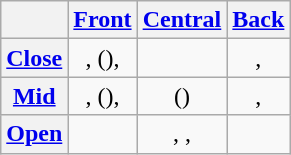<table class="wikitable" style="text-align:center">
<tr>
<th></th>
<th><a href='#'>Front</a></th>
<th><a href='#'>Central</a></th>
<th><a href='#'>Back</a></th>
</tr>
<tr style="text-align:center;">
<th><a href='#'>Close</a></th>
<td>, (), </td>
<td></td>
<td>, </td>
</tr>
<tr>
<th><a href='#'>Mid</a></th>
<td>, (), </td>
<td>()</td>
<td>, </td>
</tr>
<tr style="text-align:center;">
<th><a href='#'>Open</a></th>
<td></td>
<td>, , </td>
<td></td>
</tr>
</table>
